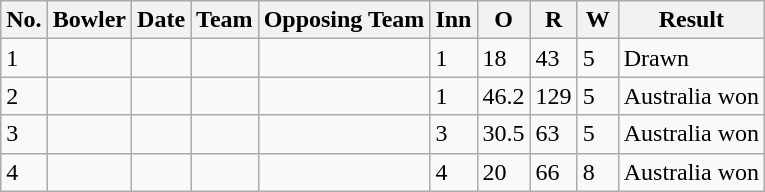<table class="wikitable sortable">
<tr>
<th>No.</th>
<th>Bowler</th>
<th>Date</th>
<th>Team</th>
<th>Opposing Team</th>
<th scope="col" style="width:20px;">Inn</th>
<th scope="col" style="width:20px;">O</th>
<th scope="col" style="width:20px;">R</th>
<th scope="col" style="width:20px;">W</th>
<th>Result</th>
</tr>
<tr>
<td>1</td>
<td></td>
<td></td>
<td></td>
<td></td>
<td>1</td>
<td>18</td>
<td>43</td>
<td>5</td>
<td>Drawn</td>
</tr>
<tr>
<td>2</td>
<td></td>
<td></td>
<td></td>
<td></td>
<td>1</td>
<td>46.2</td>
<td>129</td>
<td>5</td>
<td>Australia won</td>
</tr>
<tr>
<td>3</td>
<td></td>
<td></td>
<td></td>
<td></td>
<td>3</td>
<td>30.5</td>
<td>63</td>
<td>5</td>
<td>Australia won</td>
</tr>
<tr>
<td>4</td>
<td></td>
<td></td>
<td></td>
<td></td>
<td>4</td>
<td>20</td>
<td>66</td>
<td>8</td>
<td>Australia won</td>
</tr>
</table>
